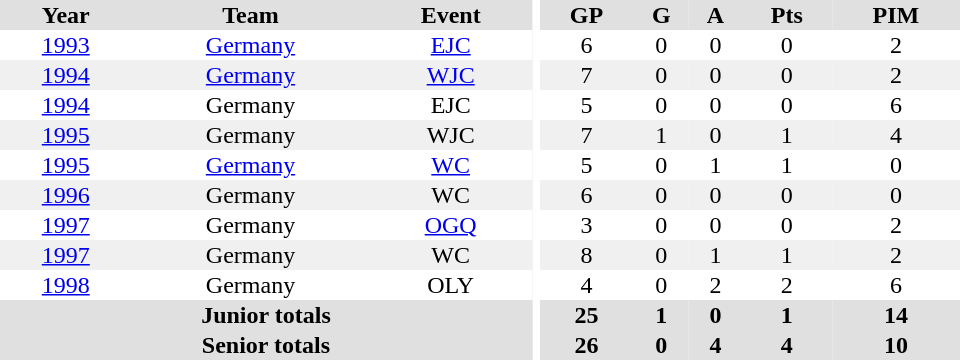<table border="0" cellpadding="1" cellspacing="0" ID="Table3" style="text-align:center; width:40em">
<tr ALIGN="center" bgcolor="#e0e0e0">
<th>Year</th>
<th>Team</th>
<th>Event</th>
<th rowspan="99" bgcolor="#ffffff"></th>
<th>GP</th>
<th>G</th>
<th>A</th>
<th>Pts</th>
<th>PIM</th>
</tr>
<tr>
<td><a href='#'>1993</a></td>
<td><a href='#'>Germany</a></td>
<td><a href='#'>EJC</a></td>
<td>6</td>
<td>0</td>
<td>0</td>
<td>0</td>
<td>2</td>
</tr>
<tr bgcolor="#f0f0f0">
<td><a href='#'>1994</a></td>
<td><a href='#'>Germany</a></td>
<td><a href='#'>WJC</a></td>
<td>7</td>
<td>0</td>
<td>0</td>
<td>0</td>
<td>2</td>
</tr>
<tr>
<td><a href='#'>1994</a></td>
<td>Germany</td>
<td>EJC</td>
<td>5</td>
<td>0</td>
<td>0</td>
<td>0</td>
<td>6</td>
</tr>
<tr bgcolor="#f0f0f0">
<td><a href='#'>1995</a></td>
<td>Germany</td>
<td>WJC</td>
<td>7</td>
<td>1</td>
<td>0</td>
<td>1</td>
<td>4</td>
</tr>
<tr>
<td><a href='#'>1995</a></td>
<td><a href='#'>Germany</a></td>
<td><a href='#'>WC</a></td>
<td>5</td>
<td>0</td>
<td>1</td>
<td>1</td>
<td>0</td>
</tr>
<tr bgcolor="#f0f0f0">
<td><a href='#'>1996</a></td>
<td>Germany</td>
<td>WC</td>
<td>6</td>
<td>0</td>
<td>0</td>
<td>0</td>
<td>0</td>
</tr>
<tr>
<td><a href='#'>1997</a></td>
<td>Germany</td>
<td><a href='#'>OGQ</a></td>
<td>3</td>
<td>0</td>
<td>0</td>
<td>0</td>
<td>2</td>
</tr>
<tr bgcolor="#f0f0f0">
<td><a href='#'>1997</a></td>
<td>Germany</td>
<td>WC</td>
<td>8</td>
<td>0</td>
<td>1</td>
<td>1</td>
<td>2</td>
</tr>
<tr>
<td><a href='#'>1998</a></td>
<td>Germany</td>
<td>OLY</td>
<td>4</td>
<td>0</td>
<td>2</td>
<td>2</td>
<td>6</td>
</tr>
<tr bgcolor="#e0e0e0">
<th colspan="3">Junior totals</th>
<th>25</th>
<th>1</th>
<th>0</th>
<th>1</th>
<th>14</th>
</tr>
<tr bgcolor="#e0e0e0">
<th colspan="3">Senior totals</th>
<th>26</th>
<th>0</th>
<th>4</th>
<th>4</th>
<th>10</th>
</tr>
</table>
